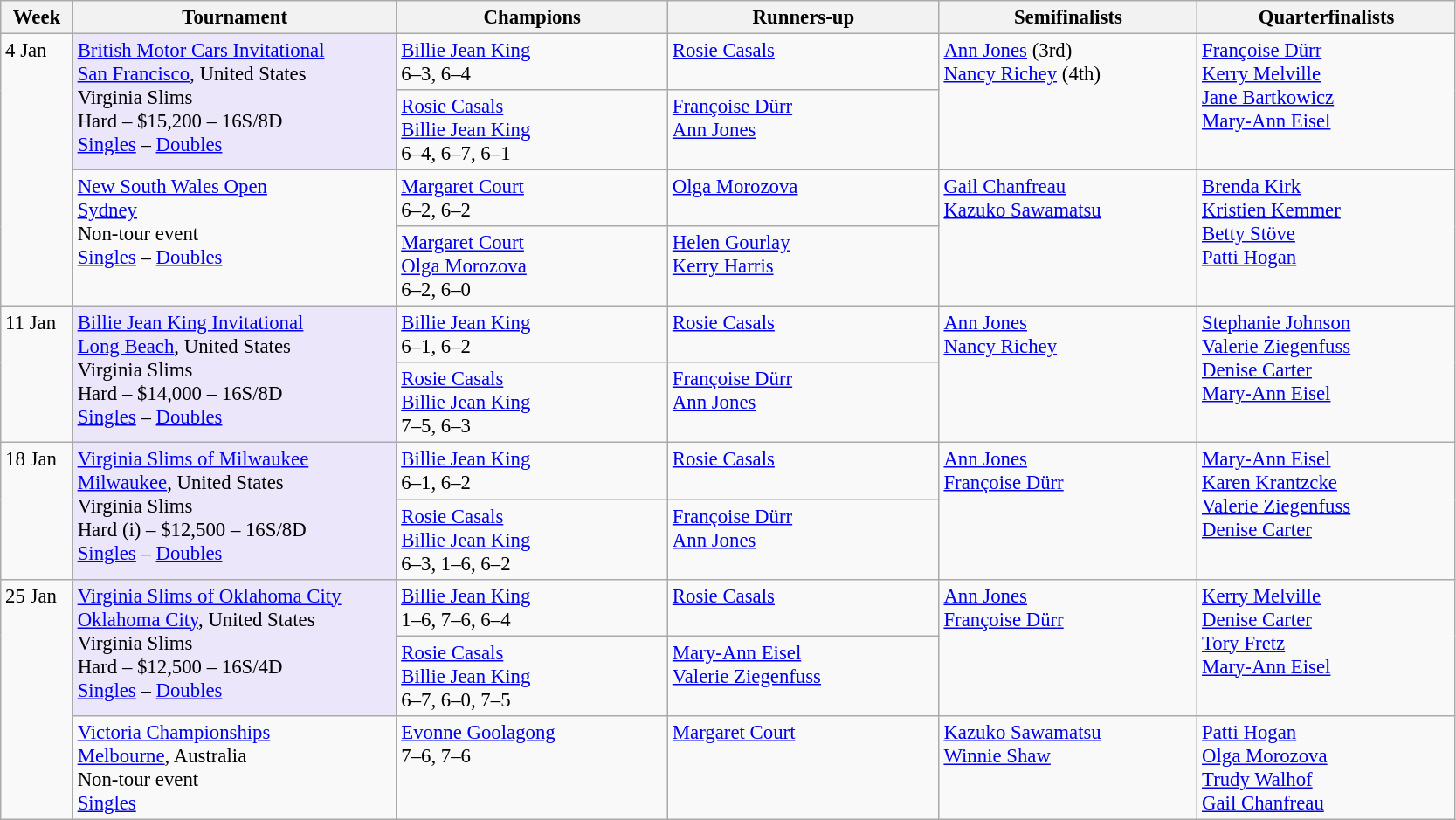<table class=wikitable style=font-size:95%>
<tr>
<th style="width:48px;">Week</th>
<th style="width:240px;">Tournament</th>
<th style="width:200px;">Champions</th>
<th style="width:200px;">Runners-up</th>
<th style="width:190px;">Semifinalists</th>
<th style="width:190px;">Quarterfinalists</th>
</tr>
<tr valign=top>
<td rowspan=4>4 Jan</td>
<td style="background:#ebe6fa;" rowspan=2><a href='#'>British Motor Cars Invitational</a><br><a href='#'>San Francisco</a>, United States<br>Virginia Slims<br>Hard – $15,200 – 16S/8D<br><a href='#'>Singles</a> – <a href='#'>Doubles</a></td>
<td> <a href='#'>Billie Jean King</a> <br> 6–3, 6–4</td>
<td> <a href='#'>Rosie Casals</a></td>
<td rowspan=2> <a href='#'>Ann Jones</a> (3rd)<br>  <a href='#'>Nancy Richey</a> (4th)</td>
<td rowspan=2> <a href='#'>Françoise Dürr</a> <br> <a href='#'>Kerry Melville</a> <br> <a href='#'>Jane Bartkowicz</a> <br> <a href='#'>Mary-Ann Eisel</a></td>
</tr>
<tr valign=top>
<td> <a href='#'>Rosie Casals</a><br> <a href='#'>Billie Jean King</a><br>6–4, 6–7, 6–1</td>
<td> <a href='#'>Françoise Dürr</a><br> <a href='#'>Ann Jones</a></td>
</tr>
<tr valign=top>
<td rowspan=2><a href='#'>New South Wales Open</a><br><a href='#'>Sydney</a><br>Non-tour event<br> <a href='#'>Singles</a> – <a href='#'>Doubles</a></td>
<td> <a href='#'>Margaret Court</a> <br>6–2, 6–2</td>
<td> <a href='#'>Olga Morozova</a></td>
<td rowspan=2> <a href='#'>Gail Chanfreau</a><br> <a href='#'>Kazuko Sawamatsu</a></td>
<td rowspan=2> <a href='#'>Brenda Kirk</a><br> <a href='#'>Kristien Kemmer</a><br> <a href='#'>Betty Stöve</a><br> <a href='#'>Patti Hogan</a></td>
</tr>
<tr valign=top>
<td> <a href='#'>Margaret Court</a><br> <a href='#'>Olga Morozova</a><br>6–2, 6–0</td>
<td> <a href='#'>Helen Gourlay</a><br> <a href='#'>Kerry Harris</a></td>
</tr>
<tr valign=top>
<td rowspan=2>11 Jan</td>
<td style="background:#ebe6fa;" rowspan=2><a href='#'>Billie Jean King Invitational</a><br><a href='#'>Long Beach</a>, United States<br>Virginia Slims<br>Hard – $14,000 – 16S/8D<br> <a href='#'>Singles</a> – <a href='#'>Doubles</a></td>
<td> <a href='#'>Billie Jean King</a> <br>6–1, 6–2</td>
<td> <a href='#'>Rosie Casals</a></td>
<td rowspan=2> <a href='#'>Ann Jones</a>  <br>  <a href='#'>Nancy Richey</a></td>
<td rowspan=2> <a href='#'>Stephanie Johnson</a> <br>  <a href='#'>Valerie Ziegenfuss</a> <br>  <a href='#'>Denise Carter</a> <br>  <a href='#'>Mary-Ann Eisel</a></td>
</tr>
<tr valign=top>
<td> <a href='#'>Rosie Casals</a><br> <a href='#'>Billie Jean King</a><br>7–5, 6–3</td>
<td> <a href='#'>Françoise Dürr</a><br> <a href='#'>Ann Jones</a></td>
</tr>
<tr valign=top>
<td rowspan=2>18 Jan</td>
<td style="background:#ebe6fa;" rowspan=2><a href='#'>Virginia Slims of Milwaukee</a><br><a href='#'>Milwaukee</a>, United States<br>Virginia Slims<br>Hard (i) – $12,500 – 16S/8D<br> <a href='#'>Singles</a> – <a href='#'>Doubles</a></td>
<td> <a href='#'>Billie Jean King</a> <br>6–1, 6–2</td>
<td> <a href='#'>Rosie Casals</a></td>
<td rowspan=2> <a href='#'>Ann Jones</a>  <br>  <a href='#'>Françoise Dürr</a></td>
<td rowspan=2> <a href='#'>Mary-Ann Eisel</a> <br>  <a href='#'>Karen Krantzcke</a> <br>  <a href='#'>Valerie Ziegenfuss</a> <br>  <a href='#'>Denise Carter</a></td>
</tr>
<tr valign=top>
<td> <a href='#'>Rosie Casals</a><br> <a href='#'>Billie Jean King</a><br>6–3, 1–6, 6–2</td>
<td> <a href='#'>Françoise Dürr</a><br> <a href='#'>Ann Jones</a></td>
</tr>
<tr valign=top>
<td rowspan=3>25 Jan</td>
<td style="background:#ebe6fa;" rowspan=2><a href='#'>Virginia Slims of Oklahoma City</a><br><a href='#'>Oklahoma City</a>, United States<br>Virginia Slims<br>Hard – $12,500 – 16S/4D<br> <a href='#'>Singles</a> – <a href='#'>Doubles</a></td>
<td> <a href='#'>Billie Jean King</a> <br>1–6, 7–6, 6–4</td>
<td> <a href='#'>Rosie Casals</a></td>
<td rowspan=2> <a href='#'>Ann Jones</a>  <br>  <a href='#'>Françoise Dürr</a></td>
<td rowspan=2> <a href='#'>Kerry Melville</a> <br>  <a href='#'>Denise Carter</a> <br>  <a href='#'>Tory Fretz</a> <br>  <a href='#'>Mary-Ann Eisel</a></td>
</tr>
<tr valign=top>
<td> <a href='#'>Rosie Casals</a><br> <a href='#'>Billie Jean King</a><br>6–7, 6–0, 7–5</td>
<td> <a href='#'>Mary-Ann Eisel</a><br> <a href='#'>Valerie Ziegenfuss</a></td>
</tr>
<tr valign=top>
<td rowspan=1><a href='#'>Victoria Championships</a><br><a href='#'>Melbourne</a>, Australia<br>Non-tour event<br> <a href='#'>Singles</a></td>
<td> <a href='#'>Evonne Goolagong</a> <br>7–6, 7–6</td>
<td> <a href='#'>Margaret Court</a></td>
<td rowspan=1> <a href='#'>Kazuko Sawamatsu</a><br> <a href='#'>Winnie Shaw</a></td>
<td rowspan=1> <a href='#'>Patti Hogan</a><br> <a href='#'>Olga Morozova</a><br> <a href='#'>Trudy Walhof</a><br> <a href='#'>Gail Chanfreau</a></td>
</tr>
</table>
